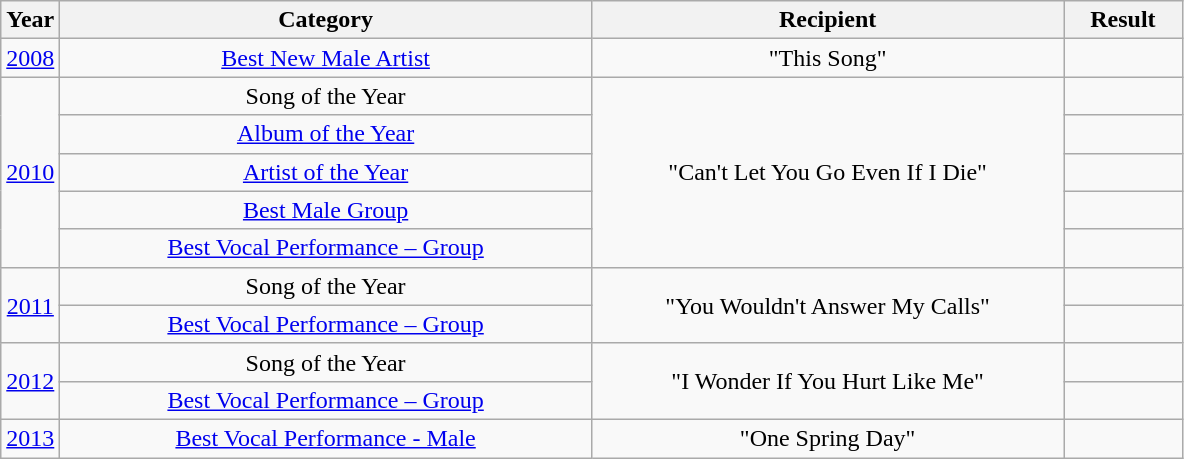<table class="wikitable" style="text-align:center">
<tr>
<th width="5%">Year</th>
<th width="45%">Category</th>
<th width="40%">Recipient</th>
<th width="10%">Result</th>
</tr>
<tr>
<td><a href='#'>2008</a></td>
<td><a href='#'>Best New Male Artist</a></td>
<td>"This Song"</td>
<td></td>
</tr>
<tr>
<td rowspan="5"><a href='#'>2010</a></td>
<td>Song of the Year</td>
<td rowspan="5">"Can't Let You Go Even If I Die"</td>
<td></td>
</tr>
<tr>
<td><a href='#'>Album of the Year</a></td>
<td></td>
</tr>
<tr>
<td><a href='#'>Artist of the Year</a></td>
<td></td>
</tr>
<tr>
<td><a href='#'>Best Male Group</a></td>
<td></td>
</tr>
<tr>
<td><a href='#'>Best Vocal Performance – Group</a></td>
<td></td>
</tr>
<tr>
<td rowspan="2"><a href='#'>2011</a></td>
<td>Song of the Year</td>
<td rowspan="2">"You Wouldn't Answer My Calls"</td>
<td></td>
</tr>
<tr>
<td><a href='#'>Best Vocal Performance – Group</a></td>
<td></td>
</tr>
<tr>
<td rowspan="2"><a href='#'>2012</a></td>
<td>Song of the Year</td>
<td rowspan="2">"I Wonder If You Hurt Like Me"</td>
<td></td>
</tr>
<tr>
<td><a href='#'>Best Vocal Performance – Group</a></td>
<td></td>
</tr>
<tr>
<td><a href='#'>2013</a></td>
<td><a href='#'>Best Vocal Performance - Male</a></td>
<td>"One Spring Day"</td>
<td></td>
</tr>
</table>
